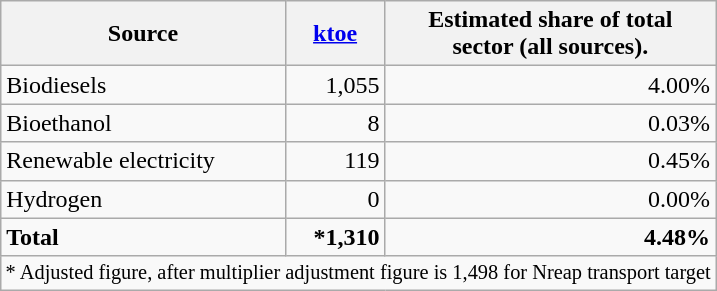<table class="wikitable">
<tr>
<th>Source</th>
<th><a href='#'>ktoe</a></th>
<th>Estimated share of total<br>sector (all sources).</th>
</tr>
<tr>
<td>Biodiesels</td>
<td style="text-align:right;">1,055</td>
<td style="text-align:right;">4.00%</td>
</tr>
<tr>
<td>Bioethanol</td>
<td style="text-align:right;">8</td>
<td style="text-align:right;">0.03%</td>
</tr>
<tr>
<td>Renewable electricity</td>
<td style="text-align:right;">119</td>
<td style="text-align:right;">0.45%</td>
</tr>
<tr>
<td>Hydrogen</td>
<td style="text-align:right;">0</td>
<td style="text-align:right;">0.00%</td>
</tr>
<tr>
<td><strong>Total</strong></td>
<td style="text-align:right;"><strong>*1,310</strong></td>
<td style="text-align:right;"><strong>4.48%</strong></td>
</tr>
<tr>
<td colspan=3 style="font-size:85%">* Adjusted figure, after multiplier adjustment figure is 1,498 for Nreap transport target</td>
</tr>
</table>
